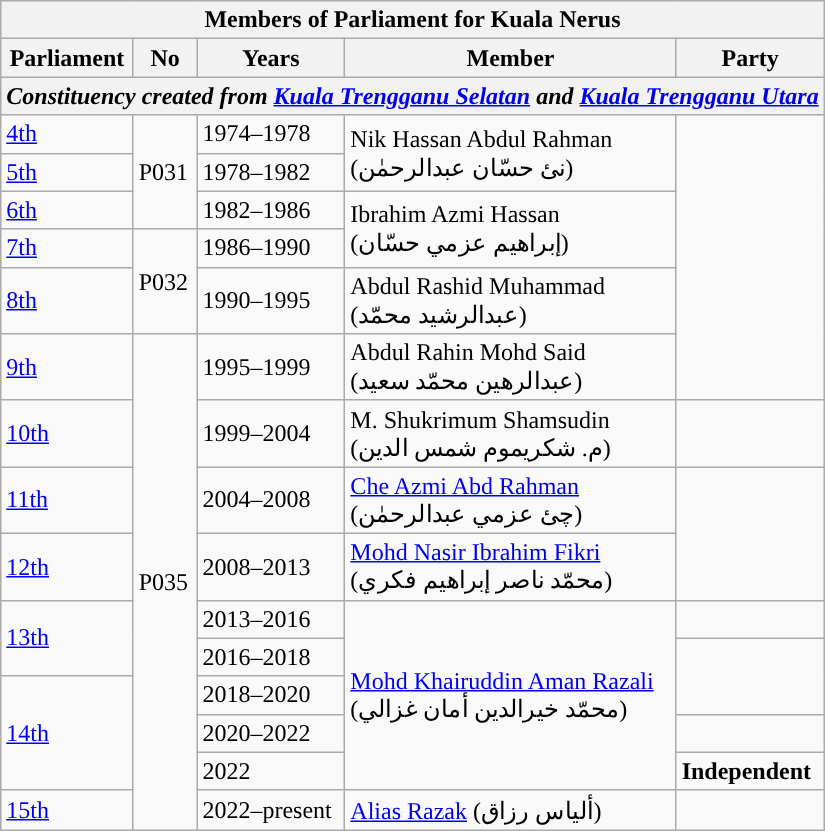<table class=wikitable>
<tr>
<th colspan="5">Members of Parliament for Kuala Nerus</th>
</tr>
<tr>
<th>Parliament</th>
<th>No</th>
<th>Years</th>
<th>Member</th>
<th>Party</th>
</tr>
<tr>
<th colspan="5" align="center"><em>Constituency created from <a href='#'>Kuala Trengganu Selatan</a> and <a href='#'>Kuala Trengganu Utara</a></em></th>
</tr>
<tr>
<td><a href='#'>4th</a></td>
<td rowspan="3">P031</td>
<td>1974–1978</td>
<td rowspan=2>Nik Hassan Abdul Rahman <br>(نئ حسّان عبدالرحمٰن)</td>
<td rowspan="6"></td>
</tr>
<tr>
<td><a href='#'>5th</a></td>
<td>1978–1982</td>
</tr>
<tr>
<td><a href='#'>6th</a></td>
<td>1982–1986</td>
<td rowspan=2>Ibrahim Azmi Hassan  <br>(إبراهيم عزمي حسّان)</td>
</tr>
<tr>
<td><a href='#'>7th</a></td>
<td rowspan="2">P032</td>
<td>1986–1990</td>
</tr>
<tr>
<td><a href='#'>8th</a></td>
<td>1990–1995</td>
<td>Abdul Rashid Muhammad <br>(عبدالرشيد محمّد)</td>
</tr>
<tr>
<td><a href='#'>9th</a></td>
<td rowspan=10>P035</td>
<td>1995–1999</td>
<td>Abdul Rahin Mohd Said  <br>(عبدالرهين محمّد سعيد)</td>
</tr>
<tr>
<td><a href='#'>10th</a></td>
<td>1999–2004</td>
<td>M. Shukrimum Shamsudin <br>(م. شكريموم شمس الدين)</td>
<td></td>
</tr>
<tr>
<td><a href='#'>11th</a></td>
<td>2004–2008</td>
<td><a href='#'>Che Azmi Abd Rahman</a><br>(چئ عزمي عبدالرحمٰن)</td>
<td rowspan="2"></td>
</tr>
<tr>
<td><a href='#'>12th</a></td>
<td>2008–2013</td>
<td><a href='#'>Mohd Nasir Ibrahim Fikri</a> <br>(محمّد ناصر إبراهيم فکري)</td>
</tr>
<tr>
<td rowspan=2><a href='#'>13th</a></td>
<td>2013–2016</td>
<td rowspan=5><a href='#'>Mohd Khairuddin Aman Razali</a> <br>(محمّد خيرالدين أمان غزالي)</td>
<td></td>
</tr>
<tr>
<td>2016–2018</td>
<td rowspan=2></td>
</tr>
<tr>
<td rowspan="3"><a href='#'>14th</a></td>
<td>2018–2020</td>
</tr>
<tr>
<td>2020–2022</td>
<td></td>
</tr>
<tr>
<td>2022</td>
<td><strong>Independent</strong></td>
</tr>
<tr>
<td><a href='#'>15th</a></td>
<td>2022–present</td>
<td><a href='#'>Alias Razak</a> (ألياس رزاق)</td>
<td></td>
</tr>
</table>
